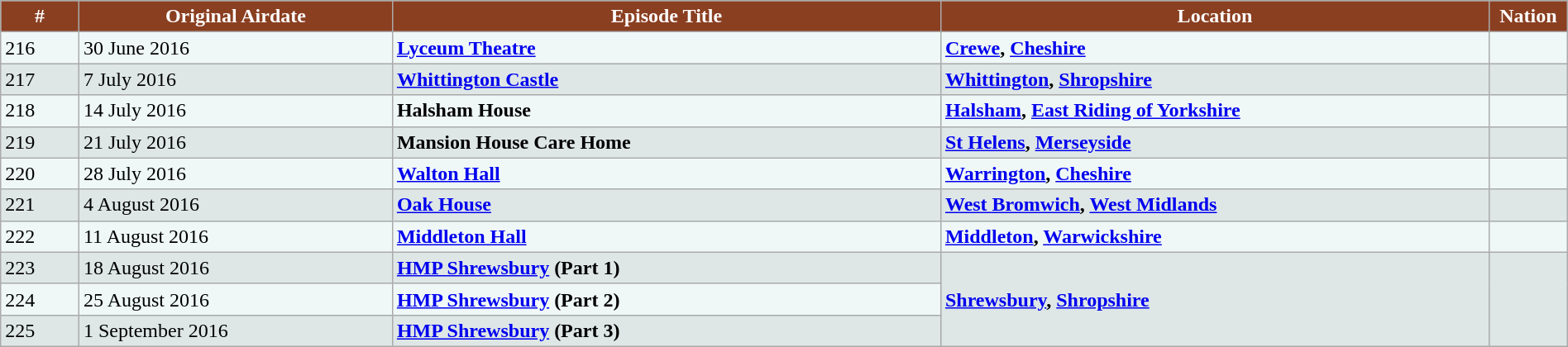<table class="wikitable" id="series_list" style="margin: auto; width: 100%">
<tr style="background:#964b00; color:white;">
<th style="width:5%; background:#8A3F21;"><strong>#</strong></th>
<th style="width:20%; background:#8A3F21;"><strong> Original Airdate</strong></th>
<th style="width:35%; background:#8A3F21;"><strong>Episode Title</strong></th>
<th style="width:35%; background:#8A3F21;"><strong>Location</strong></th>
<th style="width:35%; background:#8A3F21;"><strong>Nation</strong></th>
</tr>
<tr style="background:#eff8f7;">
<td>216</td>
<td>30 June 2016</td>
<td><strong><a href='#'>Lyceum Theatre</a></strong></td>
<td><strong><a href='#'>Crewe</a>, <a href='#'>Cheshire</a></strong></td>
<td></td>
</tr>
<tr style="background:#dee7e6;">
<td>217</td>
<td>7 July 2016</td>
<td><strong><a href='#'>Whittington Castle</a></strong></td>
<td><strong><a href='#'>Whittington</a>, <a href='#'>Shropshire</a></strong></td>
<td></td>
</tr>
<tr style="background:#eff8f7;">
<td>218</td>
<td>14 July 2016</td>
<td><strong>Halsham House</strong></td>
<td><strong><a href='#'>Halsham</a>, <a href='#'>East Riding of Yorkshire</a></strong></td>
<td></td>
</tr>
<tr style="background:#dee7e6;">
<td>219</td>
<td>21 July 2016</td>
<td><strong>Mansion House Care Home</strong></td>
<td><strong><a href='#'>St Helens</a>, <a href='#'>Merseyside</a></strong></td>
<td></td>
</tr>
<tr style="background:#eff8f7;">
<td>220</td>
<td>28 July 2016</td>
<td><strong><a href='#'>Walton Hall</a></strong></td>
<td><strong><a href='#'>Warrington</a>, <a href='#'>Cheshire</a> </strong></td>
<td></td>
</tr>
<tr style="background:#dee7e6;">
<td>221</td>
<td>4 August 2016</td>
<td><strong><a href='#'>Oak House</a></strong></td>
<td><strong><a href='#'>West Bromwich</a>, <a href='#'>West Midlands</a></strong></td>
<td></td>
</tr>
<tr style="background:#eff8f7;">
<td>222</td>
<td>11 August 2016</td>
<td><strong><a href='#'>Middleton Hall</a></strong></td>
<td><strong><a href='#'>Middleton</a>, <a href='#'>Warwickshire</a></strong></td>
<td></td>
</tr>
<tr style="background:#dee7e6;">
<td>223</td>
<td>18 August 2016</td>
<td><strong><a href='#'>HMP Shrewsbury</a> (Part 1)</strong></td>
<td rowspan="3"><strong><a href='#'>Shrewsbury</a>, <a href='#'>Shropshire</a></strong></td>
<td rowspan="3"></td>
</tr>
<tr style="background:#eff8f7;">
<td>224</td>
<td>25 August 2016</td>
<td><strong><a href='#'>HMP Shrewsbury</a> (Part 2)</strong></td>
</tr>
<tr style="background:#dee7e6;">
<td>225</td>
<td>1 September 2016</td>
<td><strong><a href='#'>HMP Shrewsbury</a> (Part 3)</strong></td>
</tr>
</table>
